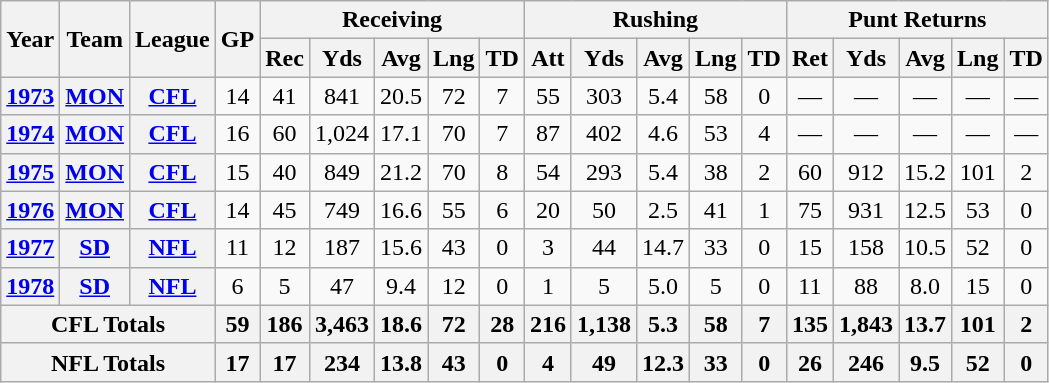<table class="wikitable" style="text-align: center;">
<tr>
<th rowspan="2">Year</th>
<th rowspan="2">Team</th>
<th rowspan="2">League</th>
<th rowspan="2">GP</th>
<th colspan="5">Receiving</th>
<th colspan="5">Rushing</th>
<th colspan="5">Punt Returns</th>
</tr>
<tr>
<th>Rec</th>
<th>Yds</th>
<th>Avg</th>
<th>Lng</th>
<th>TD</th>
<th>Att</th>
<th>Yds</th>
<th>Avg</th>
<th>Lng</th>
<th>TD</th>
<th>Ret</th>
<th>Yds</th>
<th>Avg</th>
<th>Lng</th>
<th>TD</th>
</tr>
<tr>
<th><a href='#'>1973</a></th>
<th><a href='#'>MON</a></th>
<th><a href='#'>CFL</a></th>
<td>14</td>
<td>41</td>
<td>841</td>
<td>20.5</td>
<td>72</td>
<td>7</td>
<td>55</td>
<td>303</td>
<td>5.4</td>
<td>58</td>
<td>0</td>
<td>—</td>
<td>—</td>
<td>—</td>
<td>—</td>
<td>—</td>
</tr>
<tr>
<th><a href='#'>1974</a></th>
<th><a href='#'>MON</a></th>
<th><a href='#'>CFL</a></th>
<td>16</td>
<td>60</td>
<td>1,024</td>
<td>17.1</td>
<td>70</td>
<td>7</td>
<td>87</td>
<td>402</td>
<td>4.6</td>
<td>53</td>
<td>4</td>
<td>—</td>
<td>—</td>
<td>—</td>
<td>—</td>
<td>—</td>
</tr>
<tr>
<th><a href='#'>1975</a></th>
<th><a href='#'>MON</a></th>
<th><a href='#'>CFL</a></th>
<td>15</td>
<td>40</td>
<td>849</td>
<td>21.2</td>
<td>70</td>
<td>8</td>
<td>54</td>
<td>293</td>
<td>5.4</td>
<td>38</td>
<td>2</td>
<td>60</td>
<td>912</td>
<td>15.2</td>
<td>101</td>
<td>2</td>
</tr>
<tr>
<th><a href='#'>1976</a></th>
<th><a href='#'>MON</a></th>
<th><a href='#'>CFL</a></th>
<td>14</td>
<td>45</td>
<td>749</td>
<td>16.6</td>
<td>55</td>
<td>6</td>
<td>20</td>
<td>50</td>
<td>2.5</td>
<td>41</td>
<td>1</td>
<td>75</td>
<td>931</td>
<td>12.5</td>
<td>53</td>
<td>0</td>
</tr>
<tr>
<th><a href='#'>1977</a></th>
<th><a href='#'>SD</a></th>
<th><a href='#'>NFL</a></th>
<td>11</td>
<td>12</td>
<td>187</td>
<td>15.6</td>
<td>43</td>
<td>0</td>
<td>3</td>
<td>44</td>
<td>14.7</td>
<td>33</td>
<td>0</td>
<td>15</td>
<td>158</td>
<td>10.5</td>
<td>52</td>
<td>0</td>
</tr>
<tr>
<th><a href='#'>1978</a></th>
<th><a href='#'>SD</a></th>
<th><a href='#'>NFL</a></th>
<td>6</td>
<td>5</td>
<td>47</td>
<td>9.4</td>
<td>12</td>
<td>0</td>
<td>1</td>
<td>5</td>
<td>5.0</td>
<td>5</td>
<td>0</td>
<td>11</td>
<td>88</td>
<td>8.0</td>
<td>15</td>
<td>0</td>
</tr>
<tr>
<th colspan="3">CFL Totals</th>
<th>59</th>
<th>186</th>
<th>3,463</th>
<th>18.6</th>
<th>72</th>
<th>28</th>
<th>216</th>
<th>1,138</th>
<th>5.3</th>
<th>58</th>
<th>7</th>
<th>135</th>
<th>1,843</th>
<th>13.7</th>
<th>101</th>
<th>2</th>
</tr>
<tr>
<th colspan="3">NFL Totals</th>
<th>17</th>
<th>17</th>
<th>234</th>
<th>13.8</th>
<th>43</th>
<th>0</th>
<th>4</th>
<th>49</th>
<th>12.3</th>
<th>33</th>
<th>0</th>
<th>26</th>
<th>246</th>
<th>9.5</th>
<th>52</th>
<th>0</th>
</tr>
</table>
